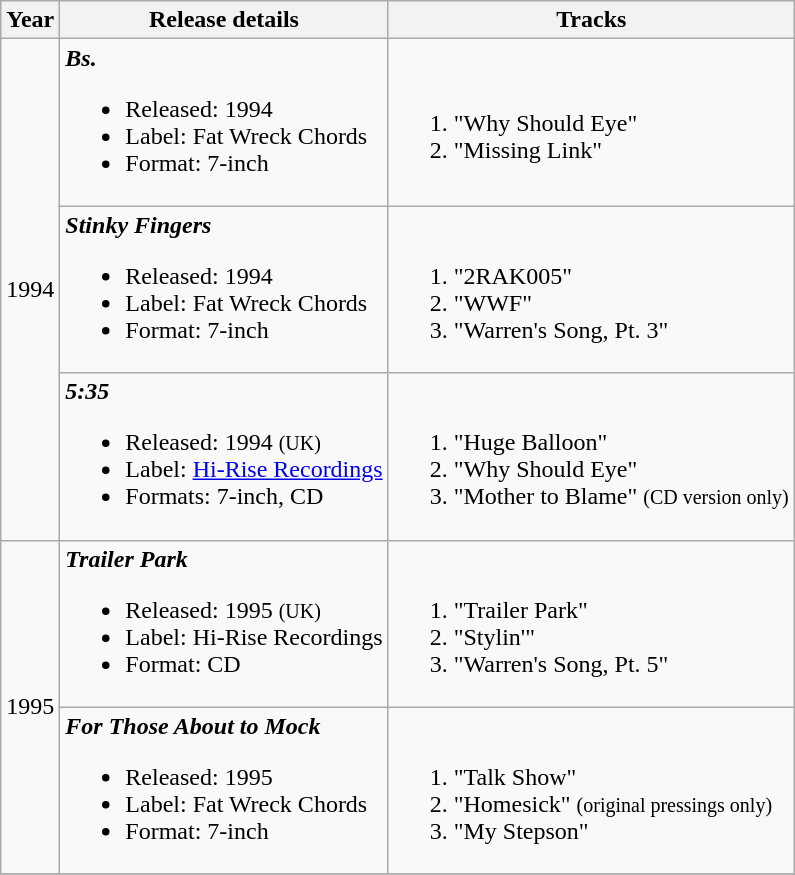<table class ="wikitable">
<tr>
<th>Year</th>
<th>Release details</th>
<th>Tracks</th>
</tr>
<tr>
<td rowspan="3">1994</td>
<td><strong><em>Bs.</em></strong><br><ul><li>Released: 1994</li><li>Label: Fat Wreck Chords</li><li>Format: 7-inch</li></ul></td>
<td><br><ol><li>"Why Should Eye"</li><li>"Missing Link"</li></ol></td>
</tr>
<tr>
<td><strong><em>Stinky Fingers</em></strong><br><ul><li>Released: 1994</li><li>Label: Fat Wreck Chords</li><li>Format: 7-inch</li></ul></td>
<td><br><ol><li>"2RAK005"</li><li>"WWF"</li><li>"Warren's Song, Pt. 3"</li></ol></td>
</tr>
<tr>
<td><strong><em>5:35</em></strong><br><ul><li>Released: 1994 <small>(UK)</small></li><li>Label: <a href='#'>Hi-Rise Recordings</a></li><li>Formats: 7-inch, CD</li></ul></td>
<td><br><ol><li>"Huge Balloon"</li><li>"Why Should Eye"</li><li>"Mother to Blame" <small>(CD version only)</small></li></ol></td>
</tr>
<tr>
<td rowspan="2">1995</td>
<td><strong><em>Trailer Park</em></strong><br><ul><li>Released: 1995 <small>(UK)</small></li><li>Label: Hi-Rise Recordings</li><li>Format: CD</li></ul></td>
<td><br><ol><li>"Trailer Park"</li><li>"Stylin'"</li><li>"Warren's Song, Pt. 5"</li></ol></td>
</tr>
<tr>
<td><strong><em>For Those About to Mock</em></strong><br><ul><li>Released: 1995</li><li>Label: Fat Wreck Chords</li><li>Format: 7-inch</li></ul></td>
<td><br><ol><li>"Talk Show"</li><li>"Homesick" <small>(original pressings only)</small></li><li>"My Stepson"</li></ol></td>
</tr>
<tr>
</tr>
</table>
